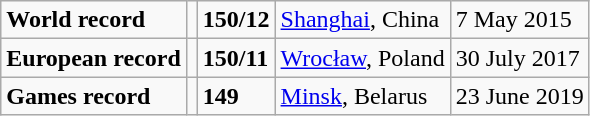<table class="wikitable">
<tr>
<td><strong>World record</strong></td>
<td></td>
<td><strong>150/12</strong></td>
<td><a href='#'>Shanghai</a>, China</td>
<td>7 May 2015</td>
</tr>
<tr>
<td><strong>European record</strong></td>
<td></td>
<td><strong>150/11</strong></td>
<td><a href='#'>Wrocław</a>, Poland</td>
<td>30 July 2017</td>
</tr>
<tr>
<td><strong>Games record</strong></td>
<td></td>
<td><strong>149</strong></td>
<td><a href='#'>Minsk</a>, Belarus</td>
<td>23 June 2019</td>
</tr>
</table>
